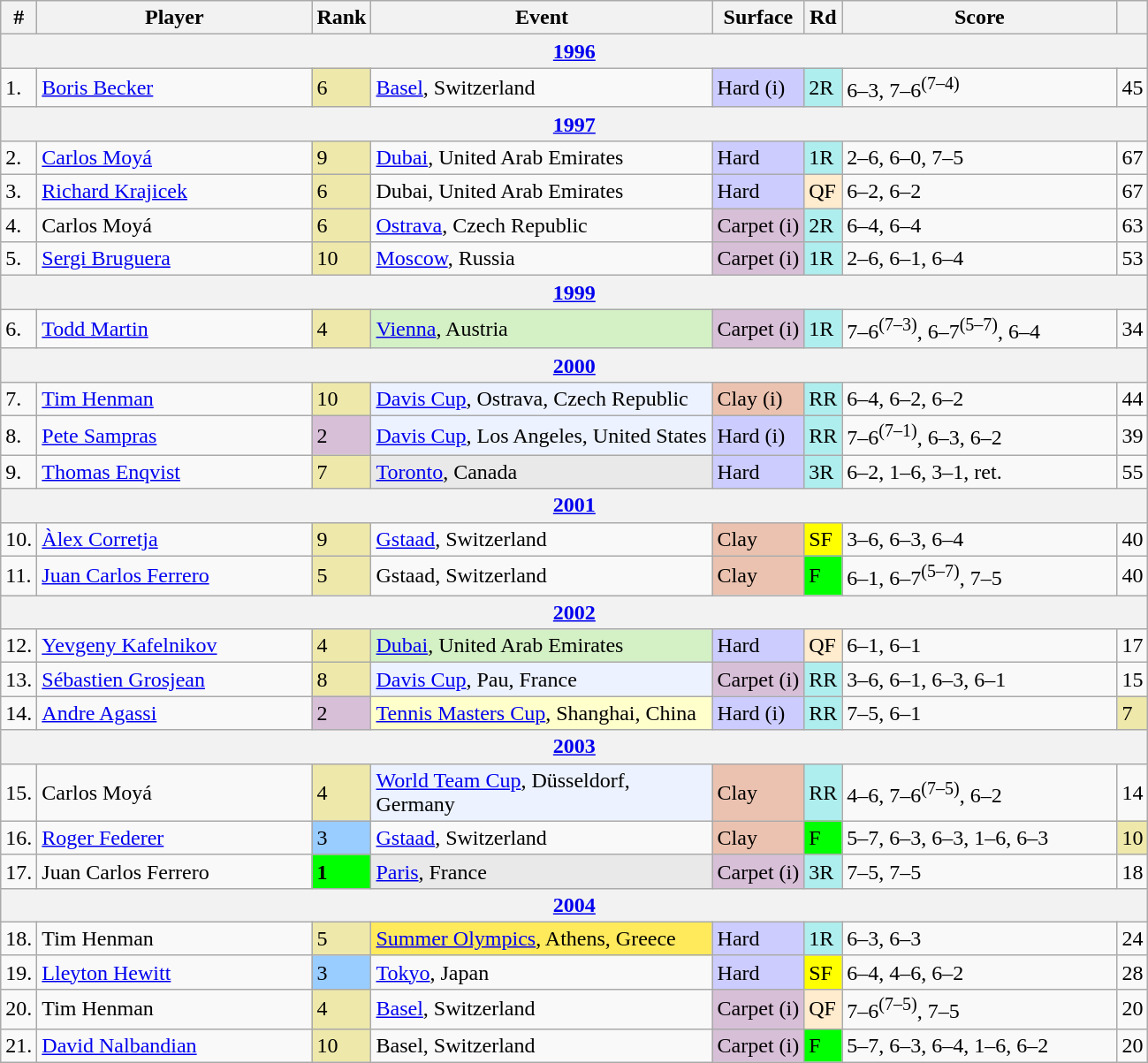<table class="wikitable sortable">
<tr>
<th>#</th>
<th width=200>Player</th>
<th>Rank</th>
<th width=250>Event</th>
<th>Surface</th>
<th>Rd</th>
<th width=200>Score</th>
<th></th>
</tr>
<tr>
<th colspan=8><a href='#'>1996</a></th>
</tr>
<tr>
<td>1.</td>
<td> <a href='#'>Boris Becker</a></td>
<td bgcolor=EEE8AA>6</td>
<td><a href='#'>Basel</a>, Switzerland</td>
<td bgcolor=CCCCFF>Hard (i)</td>
<td bgcolor=afeeee>2R</td>
<td>6–3, 7–6<sup>(7–4)</sup></td>
<td>45</td>
</tr>
<tr>
<th colspan=8><a href='#'>1997</a></th>
</tr>
<tr>
<td>2.</td>
<td> <a href='#'>Carlos Moyá</a></td>
<td bgcolor=EEE8AA>9</td>
<td><a href='#'>Dubai</a>, United Arab Emirates</td>
<td bgcolor=CCCCFF>Hard</td>
<td bgcolor=afeeee>1R</td>
<td>2–6, 6–0, 7–5</td>
<td>67</td>
</tr>
<tr>
<td>3.</td>
<td> <a href='#'>Richard Krajicek</a></td>
<td bgcolor=EEE8AA>6</td>
<td>Dubai, United Arab Emirates</td>
<td bgcolor=CCCCFF>Hard</td>
<td bgcolor=ffebcd>QF</td>
<td>6–2, 6–2</td>
<td>67</td>
</tr>
<tr>
<td>4.</td>
<td> Carlos Moyá</td>
<td bgcolor=EEE8AA>6</td>
<td><a href='#'>Ostrava</a>, Czech Republic</td>
<td bgcolor=thistle>Carpet (i)</td>
<td bgcolor=afeeee>2R</td>
<td>6–4, 6–4</td>
<td>63</td>
</tr>
<tr>
<td>5.</td>
<td> <a href='#'>Sergi Bruguera</a></td>
<td bgcolor=EEE8AA>10</td>
<td><a href='#'>Moscow</a>, Russia</td>
<td bgcolor=thistle>Carpet (i)</td>
<td bgcolor=afeeee>1R</td>
<td>2–6, 6–1, 6–4</td>
<td>53</td>
</tr>
<tr>
<th colspan=8><a href='#'>1999</a></th>
</tr>
<tr>
<td>6.</td>
<td> <a href='#'>Todd Martin</a></td>
<td bgcolor=EEE8AA>4</td>
<td bgcolor=d4f1c5><a href='#'>Vienna</a>, Austria</td>
<td bgcolor=thistle>Carpet (i)</td>
<td bgcolor=afeeee>1R</td>
<td>7–6<sup>(7–3)</sup>, 6–7<sup>(5–7)</sup>, 6–4</td>
<td>34</td>
</tr>
<tr>
<th colspan=8><a href='#'>2000</a></th>
</tr>
<tr>
<td>7.</td>
<td> <a href='#'>Tim Henman</a></td>
<td bgcolor=EEE8AA>10</td>
<td bgcolor=ECF2FF><a href='#'>Davis Cup</a>, Ostrava, Czech Republic</td>
<td bgcolor=#ebc2af>Clay (i)</td>
<td bgcolor=afeeee>RR</td>
<td>6–4, 6–2, 6–2</td>
<td>44</td>
</tr>
<tr>
<td>8.</td>
<td> <a href='#'>Pete Sampras</a></td>
<td bgcolor=thistle>2</td>
<td bgcolor=ECF2FF><a href='#'>Davis Cup</a>, Los Angeles, United States</td>
<td bgcolor=CCCCFF>Hard (i)</td>
<td bgcolor=afeeee>RR</td>
<td>7–6<sup>(7–1)</sup>, 6–3, 6–2</td>
<td>39</td>
</tr>
<tr>
<td>9.</td>
<td> <a href='#'>Thomas Enqvist</a></td>
<td bgcolor=EEE8AA>7</td>
<td bgcolor=e9e9e9><a href='#'>Toronto</a>, Canada</td>
<td bgcolor=CCCCFF>Hard</td>
<td bgcolor=afeeee>3R</td>
<td>6–2, 1–6, 3–1, ret.</td>
<td>55</td>
</tr>
<tr>
<th colspan=8><a href='#'>2001</a></th>
</tr>
<tr>
<td>10.</td>
<td> <a href='#'>Àlex Corretja</a></td>
<td bgcolor=EEE8AA>9</td>
<td><a href='#'>Gstaad</a>, Switzerland</td>
<td bgcolor=#ebc2af>Clay</td>
<td bgcolor=yellow>SF</td>
<td>3–6, 6–3, 6–4</td>
<td>40</td>
</tr>
<tr>
<td>11.</td>
<td> <a href='#'>Juan Carlos Ferrero</a></td>
<td bgcolor=EEE8AA>5</td>
<td>Gstaad, Switzerland</td>
<td bgcolor=#ebc2af>Clay</td>
<td bgcolor=lime>F</td>
<td>6–1, 6–7<sup>(5–7)</sup>, 7–5</td>
<td>40</td>
</tr>
<tr>
<th colspan=8><a href='#'>2002</a></th>
</tr>
<tr>
<td>12.</td>
<td> <a href='#'>Yevgeny Kafelnikov</a></td>
<td bgcolor=EEE8AA>4</td>
<td bgcolor=d4f1c5><a href='#'>Dubai</a>, United Arab Emirates</td>
<td bgcolor=CCCCFF>Hard</td>
<td bgcolor=ffebcd>QF</td>
<td>6–1, 6–1</td>
<td>17</td>
</tr>
<tr>
<td>13.</td>
<td> <a href='#'>Sébastien Grosjean</a></td>
<td bgcolor=EEE8AA>8</td>
<td bgcolor=ECF2FF><a href='#'>Davis Cup</a>, Pau, France</td>
<td bgcolor=thistle>Carpet (i)</td>
<td bgcolor=afeeee>RR</td>
<td>3–6, 6–1, 6–3, 6–1</td>
<td>15</td>
</tr>
<tr>
<td>14.</td>
<td> <a href='#'>Andre Agassi</a></td>
<td bgcolor=thistle>2</td>
<td bgcolor=ffffcc><a href='#'>Tennis Masters Cup</a>, Shanghai, China</td>
<td bgcolor=CCCCFF>Hard (i)</td>
<td bgcolor=afeeee>RR</td>
<td>7–5, 6–1</td>
<td bgcolor=EEE8AA>7</td>
</tr>
<tr>
<th colspan=8><a href='#'>2003</a></th>
</tr>
<tr>
<td>15.</td>
<td> Carlos Moyá</td>
<td bgcolor=EEE8AA>4</td>
<td bgcolor=ECF2FF><a href='#'>World Team Cup</a>, Düsseldorf, Germany</td>
<td bgcolor=#ebc2af>Clay</td>
<td bgcolor=afeeee>RR</td>
<td>4–6, 7–6<sup>(7–5)</sup>, 6–2</td>
<td>14</td>
</tr>
<tr>
<td>16.</td>
<td> <a href='#'>Roger Federer</a></td>
<td bgcolor=99ccff>3</td>
<td><a href='#'>Gstaad</a>, Switzerland</td>
<td bgcolor=#ebc2af>Clay</td>
<td bgcolor=lime>F</td>
<td>5–7, 6–3, 6–3, 1–6, 6–3</td>
<td bgcolor=EEE8AA>10</td>
</tr>
<tr>
<td>17.</td>
<td> Juan Carlos Ferrero</td>
<td bgcolor=lime><strong>1</strong></td>
<td bgcolor=e9e9e9><a href='#'>Paris</a>, France</td>
<td bgcolor=thistle>Carpet (i)</td>
<td bgcolor=afeeee>3R</td>
<td>7–5, 7–5</td>
<td>18</td>
</tr>
<tr>
<th colspan=8><a href='#'>2004</a></th>
</tr>
<tr>
<td>18.</td>
<td> Tim Henman</td>
<td bgcolor=EEE8AA>5</td>
<td bgcolor=FFEA5C><a href='#'>Summer Olympics</a>, Athens, Greece</td>
<td bgcolor=CCCCFF>Hard</td>
<td bgcolor=afeeee>1R</td>
<td>6–3, 6–3</td>
<td>24</td>
</tr>
<tr>
<td>19.</td>
<td> <a href='#'>Lleyton Hewitt</a></td>
<td bgcolor=99ccff>3</td>
<td><a href='#'>Tokyo</a>, Japan</td>
<td bgcolor=CCCCFF>Hard</td>
<td bgcolor=yellow>SF</td>
<td>6–4, 4–6, 6–2</td>
<td>28</td>
</tr>
<tr>
<td>20.</td>
<td> Tim Henman</td>
<td bgcolor=EEE8AA>4</td>
<td><a href='#'>Basel</a>, Switzerland</td>
<td bgcolor=thistle>Carpet (i)</td>
<td bgcolor=ffebcd>QF</td>
<td>7–6<sup>(7–5)</sup>, 7–5</td>
<td>20</td>
</tr>
<tr>
<td>21.</td>
<td> <a href='#'>David Nalbandian</a></td>
<td bgcolor=EEE8AA>10</td>
<td>Basel, Switzerland</td>
<td bgcolor=thistle>Carpet (i)</td>
<td bgcolor=lime>F</td>
<td>5–7, 6–3, 6–4, 1–6, 6–2</td>
<td>20</td>
</tr>
</table>
